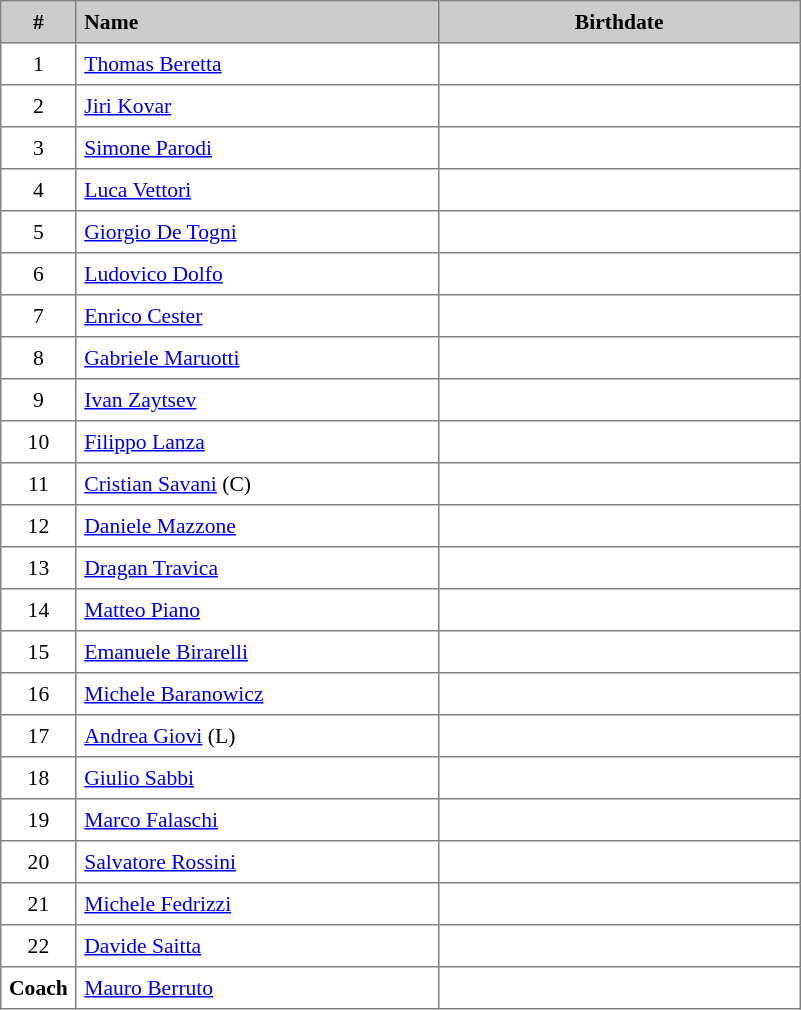<table border="1" cellspacing="2" cellpadding="5" style="border-collapse: collapse; font-size: 90%;">
<tr style="background:#ccc;">
<th>#</th>
<th style="text-align:left; width:16em;">Name</th>
<th style="text-align:center; width:16em;">Birthdate</th>
</tr>
<tr>
<td style="text-align:center;">1</td>
<td><a href='#'>Thomas Beretta</a></td>
<td align="center"></td>
</tr>
<tr>
<td style="text-align:center;">2</td>
<td><a href='#'>Jiri Kovar</a></td>
<td align="center"></td>
</tr>
<tr>
<td style="text-align:center;">3</td>
<td><a href='#'>Simone Parodi</a></td>
<td align="center"></td>
</tr>
<tr>
<td style="text-align:center;">4</td>
<td><a href='#'>Luca Vettori</a></td>
<td align="center"></td>
</tr>
<tr>
<td style="text-align:center;">5</td>
<td><a href='#'>Giorgio De Togni</a></td>
<td align="center"></td>
</tr>
<tr>
<td style="text-align:center;">6</td>
<td><a href='#'>Ludovico Dolfo</a></td>
<td align="center"></td>
</tr>
<tr>
<td style="text-align:center;">7</td>
<td><a href='#'>Enrico Cester</a></td>
<td align="center"></td>
</tr>
<tr>
<td style="text-align:center;">8</td>
<td><a href='#'>Gabriele Maruotti</a></td>
<td align="center"></td>
</tr>
<tr>
<td style="text-align:center;">9</td>
<td><a href='#'>Ivan Zaytsev</a></td>
<td align="center"></td>
</tr>
<tr>
<td style="text-align:center;">10</td>
<td><a href='#'>Filippo Lanza</a></td>
<td align="center"></td>
</tr>
<tr>
<td style="text-align:center;">11</td>
<td><a href='#'>Cristian Savani</a> (C)</td>
<td align="center"></td>
</tr>
<tr>
<td style="text-align:center;">12</td>
<td><a href='#'>Daniele Mazzone</a></td>
<td align="center"></td>
</tr>
<tr>
<td style="text-align:center;">13</td>
<td><a href='#'>Dragan Travica</a></td>
<td align="center"></td>
</tr>
<tr>
<td style="text-align:center;">14</td>
<td><a href='#'>Matteo Piano</a></td>
<td align="center"></td>
</tr>
<tr>
<td style="text-align:center;">15</td>
<td><a href='#'>Emanuele Birarelli</a></td>
<td align="center"></td>
</tr>
<tr>
<td style="text-align:center;">16</td>
<td><a href='#'>Michele Baranowicz</a></td>
<td align="center"></td>
</tr>
<tr>
<td style="text-align:center;">17</td>
<td><a href='#'>Andrea Giovi</a> (L)</td>
<td align="center"></td>
</tr>
<tr>
<td style="text-align:center;">18</td>
<td><a href='#'>Giulio Sabbi</a></td>
<td align="center"></td>
</tr>
<tr>
<td style="text-align:center;">19</td>
<td><a href='#'>Marco Falaschi</a></td>
<td align="center"></td>
</tr>
<tr>
<td style="text-align:center;">20</td>
<td><a href='#'>Salvatore Rossini</a></td>
<td align="center"></td>
</tr>
<tr>
<td style="text-align:center;">21</td>
<td><a href='#'>Michele Fedrizzi</a></td>
<td align="center"></td>
</tr>
<tr>
<td style="text-align:center;">22</td>
<td><a href='#'>Davide Saitta</a></td>
<td align="center"></td>
</tr>
<tr>
<td style="text-align:center;"><strong>Coach</strong></td>
<td><a href='#'>Mauro Berruto</a></td>
<td align="center"></td>
</tr>
</table>
